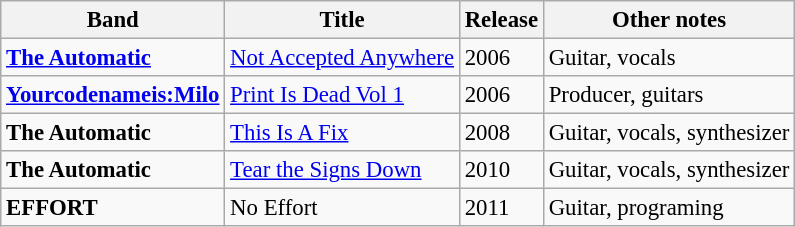<table class="wikitable" style="font-size: 95%;">
<tr>
<th>Band</th>
<th>Title</th>
<th>Release</th>
<th>Other notes</th>
</tr>
<tr>
<td><strong><a href='#'>The Automatic</a></strong></td>
<td><a href='#'>Not Accepted Anywhere</a></td>
<td>2006</td>
<td>Guitar, vocals</td>
</tr>
<tr>
<td><strong><a href='#'>Yourcodenameis:Milo</a></strong></td>
<td><a href='#'>Print Is Dead Vol 1</a></td>
<td>2006</td>
<td>Producer, guitars</td>
</tr>
<tr>
<td><strong>The Automatic</strong></td>
<td><a href='#'>This Is A Fix</a></td>
<td>2008</td>
<td>Guitar, vocals, synthesizer</td>
</tr>
<tr>
<td><strong>The Automatic</strong></td>
<td><a href='#'>Tear the Signs Down</a></td>
<td>2010</td>
<td>Guitar, vocals, synthesizer</td>
</tr>
<tr>
<td><strong>EFFORT</strong></td>
<td>No Effort</td>
<td>2011</td>
<td>Guitar, programing</td>
</tr>
</table>
